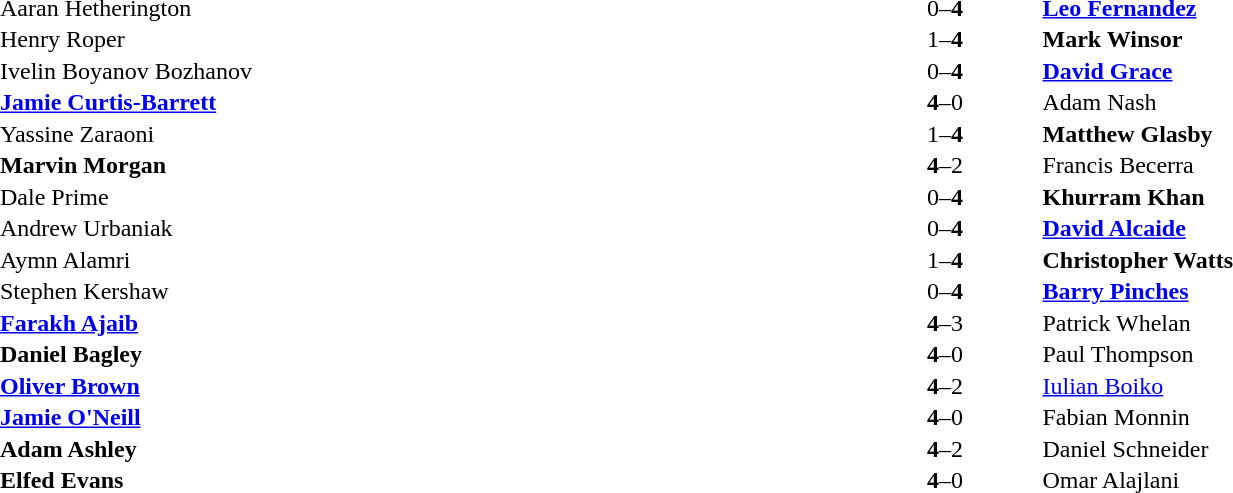<table width="100%" cellspacing="1">
<tr>
<th width=45%></th>
<th width=10%></th>
<th width=45%></th>
</tr>
<tr>
<td> Aaran Hetherington</td>
<td align="center">0–<strong>4</strong></td>
<td> <strong><a href='#'>Leo Fernandez</a></strong></td>
</tr>
<tr>
<td> Henry Roper</td>
<td align="center">1–<strong>4</strong></td>
<td> <strong>Mark Winsor</strong></td>
</tr>
<tr>
<td> Ivelin Boyanov Bozhanov</td>
<td align="center">0–<strong>4</strong></td>
<td> <strong><a href='#'>David Grace</a></strong></td>
</tr>
<tr>
<td> <strong><a href='#'>Jamie Curtis-Barrett</a></strong></td>
<td align="center"><strong>4</strong>–0</td>
<td> Adam Nash</td>
</tr>
<tr>
<td> Yassine Zaraoni</td>
<td align="center">1–<strong>4</strong></td>
<td> <strong>Matthew Glasby</strong></td>
</tr>
<tr>
<td> <strong>Marvin Morgan</strong></td>
<td align="center"><strong>4</strong>–2</td>
<td> Francis Becerra</td>
</tr>
<tr>
<td> Dale Prime</td>
<td align="center">0–<strong>4</strong></td>
<td> <strong>Khurram Khan</strong></td>
</tr>
<tr>
<td> Andrew Urbaniak</td>
<td align="center">0–<strong>4</strong></td>
<td> <strong><a href='#'>David Alcaide</a></strong></td>
</tr>
<tr>
<td> Aymn Alamri</td>
<td align="center">1–<strong>4</strong></td>
<td> <strong>Christopher Watts</strong></td>
</tr>
<tr>
<td> Stephen Kershaw</td>
<td align="center">0–<strong>4</strong></td>
<td> <strong><a href='#'>Barry Pinches</a></strong></td>
</tr>
<tr>
<td> <strong><a href='#'>Farakh Ajaib</a></strong></td>
<td align="center"><strong>4</strong>–3</td>
<td> Patrick Whelan</td>
</tr>
<tr>
<td> <strong>Daniel Bagley</strong></td>
<td align="center"><strong>4</strong>–0</td>
<td> Paul Thompson</td>
</tr>
<tr>
<td> <strong><a href='#'>Oliver Brown</a></strong></td>
<td align="center"><strong>4</strong>–2</td>
<td> <a href='#'>Iulian Boiko</a></td>
</tr>
<tr>
<td> <strong><a href='#'>Jamie O'Neill</a></strong></td>
<td align="center"><strong>4</strong>–0</td>
<td> Fabian Monnin</td>
</tr>
<tr>
<td> <strong>Adam Ashley</strong></td>
<td align="center"><strong>4</strong>–2</td>
<td> Daniel Schneider</td>
</tr>
<tr>
<td> <strong>Elfed Evans</strong></td>
<td align="center"><strong>4</strong>–0</td>
<td> Omar Alajlani</td>
</tr>
</table>
